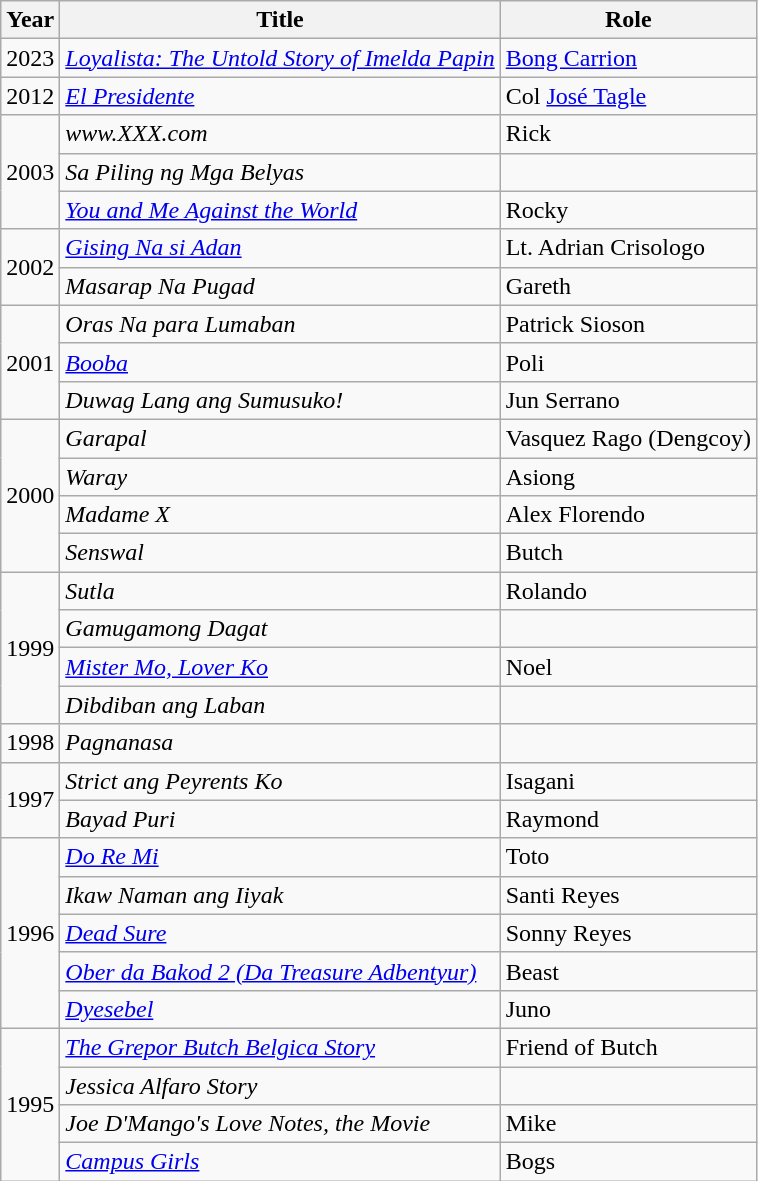<table class="wikitable">
<tr>
<th>Year</th>
<th>Title</th>
<th>Role</th>
</tr>
<tr>
<td>2023</td>
<td><em><a href='#'>Loyalista: The Untold Story of Imelda Papin</a></em></td>
<td><a href='#'>Bong Carrion</a></td>
</tr>
<tr>
<td>2012</td>
<td><em><a href='#'>El Presidente</a></em></td>
<td>Col <a href='#'>José Tagle</a></td>
</tr>
<tr>
<td rowspan="3">2003</td>
<td><em>www.XXX.com</em></td>
<td>Rick</td>
</tr>
<tr>
<td><em>Sa Piling ng Mga Belyas</em></td>
<td></td>
</tr>
<tr>
<td><em><a href='#'>You and Me Against the World</a></em></td>
<td>Rocky</td>
</tr>
<tr>
<td rowspan="2">2002</td>
<td><em><a href='#'>Gising Na si Adan</a></em></td>
<td>Lt. Adrian Crisologo</td>
</tr>
<tr>
<td><em>Masarap Na Pugad</em></td>
<td>Gareth</td>
</tr>
<tr>
<td rowspan="3">2001</td>
<td><em>Oras Na para Lumaban</em></td>
<td>Patrick Sioson</td>
</tr>
<tr>
<td><em><a href='#'>Booba</a></em></td>
<td>Poli</td>
</tr>
<tr>
<td><em>Duwag Lang ang Sumusuko!</em></td>
<td>Jun Serrano</td>
</tr>
<tr>
<td rowspan="4">2000</td>
<td><em>Garapal</em></td>
<td>Vasquez Rago (Dengcoy)</td>
</tr>
<tr>
<td><em>Waray</em></td>
<td>Asiong</td>
</tr>
<tr>
<td><em>Madame X</em></td>
<td>Alex Florendo</td>
</tr>
<tr>
<td><em>Senswal</em></td>
<td>Butch</td>
</tr>
<tr>
<td rowspan="4">1999</td>
<td><em>Sutla</em></td>
<td>Rolando</td>
</tr>
<tr>
<td><em>Gamugamong Dagat</em></td>
<td></td>
</tr>
<tr>
<td><em><a href='#'>Mister Mo, Lover Ko</a></em></td>
<td>Noel</td>
</tr>
<tr>
<td><em>Dibdiban ang Laban</em></td>
<td></td>
</tr>
<tr>
<td>1998</td>
<td><em>Pagnanasa</em></td>
<td></td>
</tr>
<tr>
<td rowspan="2">1997</td>
<td><em>Strict ang Peyrents Ko</em></td>
<td>Isagani</td>
</tr>
<tr>
<td><em>Bayad Puri</em></td>
<td>Raymond</td>
</tr>
<tr>
<td rowspan="5">1996</td>
<td><em><a href='#'>Do Re Mi</a></em></td>
<td>Toto</td>
</tr>
<tr>
<td><em>Ikaw Naman ang Iiyak</em></td>
<td>Santi Reyes</td>
</tr>
<tr>
<td><em><a href='#'>Dead Sure</a></em></td>
<td>Sonny Reyes</td>
</tr>
<tr>
<td><em><a href='#'>Ober da Bakod 2 (Da Treasure Adbentyur)</a></em></td>
<td>Beast</td>
</tr>
<tr>
<td><em><a href='#'>Dyesebel</a></em></td>
<td>Juno</td>
</tr>
<tr>
<td rowspan="4">1995</td>
<td><em><a href='#'>The Grepor Butch Belgica Story</a></em></td>
<td>Friend of Butch</td>
</tr>
<tr>
<td><em>Jessica Alfaro Story</em></td>
<td></td>
</tr>
<tr>
<td><em>Joe D'Mango's Love Notes, the Movie</em></td>
<td>Mike</td>
</tr>
<tr>
<td><em><a href='#'>Campus Girls</a></em></td>
<td>Bogs</td>
</tr>
</table>
